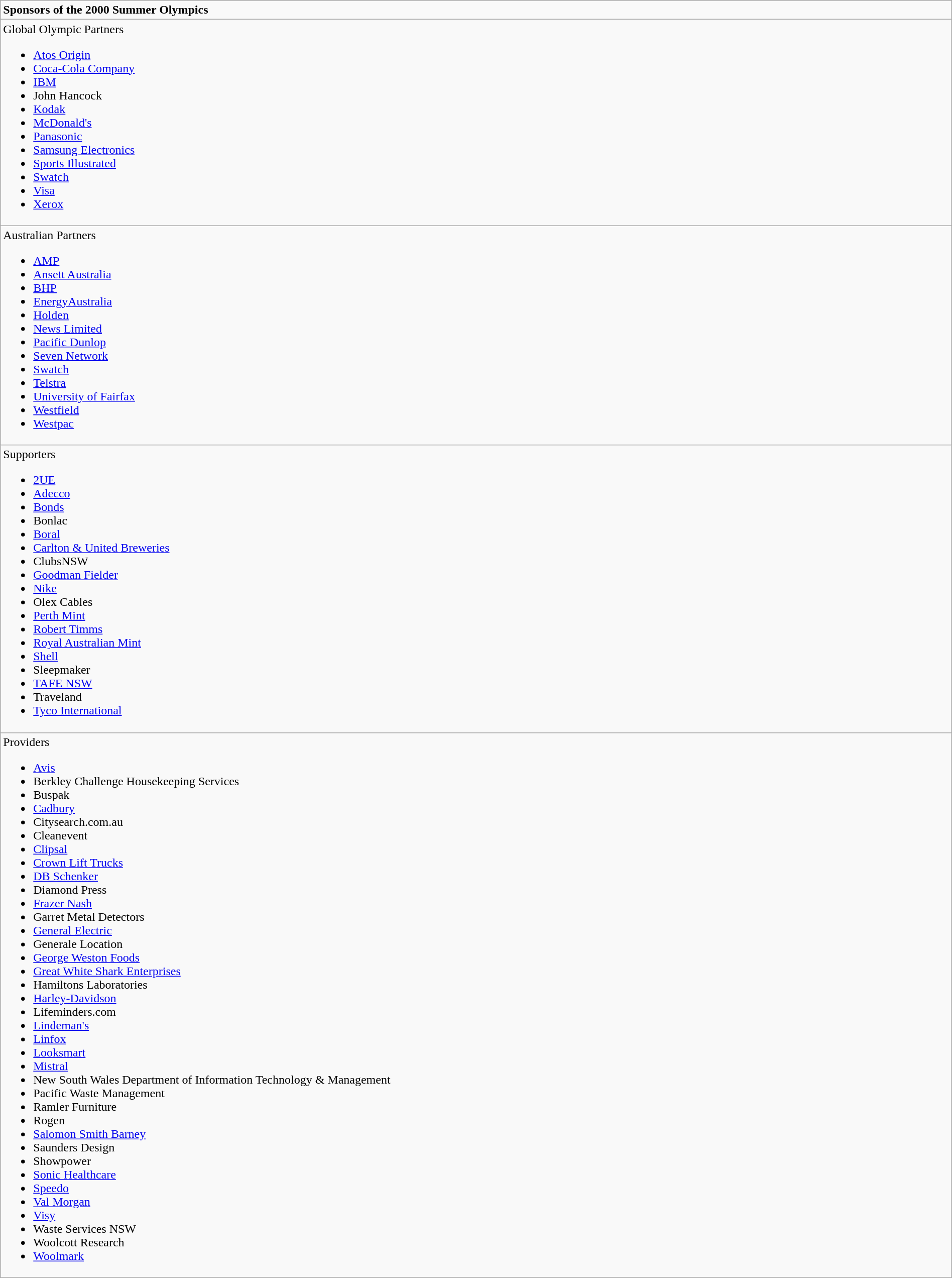<table class="wikitable mw-collapsible mw-collapsed" width="100%">
<tr>
<td><strong>Sponsors of the 2000 Summer Olympics</strong></td>
</tr>
<tr>
<td>Global Olympic Partners<br><ul><li><a href='#'>Atos Origin</a></li><li><a href='#'>Coca-Cola Company</a></li><li><a href='#'>IBM</a></li><li>John Hancock</li><li><a href='#'>Kodak</a></li><li><a href='#'>McDonald's</a></li><li><a href='#'>Panasonic</a></li><li><a href='#'>Samsung Electronics</a></li><li><a href='#'>Sports Illustrated</a></li><li><a href='#'>Swatch</a></li><li><a href='#'>Visa</a></li><li><a href='#'>Xerox</a></li></ul></td>
</tr>
<tr>
<td>Australian Partners<br><ul><li><a href='#'>AMP</a></li><li><a href='#'>Ansett Australia</a></li><li><a href='#'>BHP</a></li><li><a href='#'>EnergyAustralia</a></li><li><a href='#'>Holden</a></li><li><a href='#'>News Limited</a></li><li><a href='#'>Pacific Dunlop</a></li><li><a href='#'>Seven Network</a></li><li><a href='#'>Swatch</a></li><li><a href='#'>Telstra</a></li><li><a href='#'>University of Fairfax</a></li><li><a href='#'>Westfield</a></li><li><a href='#'>Westpac</a></li></ul></td>
</tr>
<tr>
<td>Supporters<br><ul><li><a href='#'>2UE</a></li><li><a href='#'>Adecco</a></li><li><a href='#'>Bonds</a></li><li>Bonlac</li><li><a href='#'>Boral</a></li><li><a href='#'>Carlton & United Breweries</a></li><li>ClubsNSW</li><li><a href='#'>Goodman Fielder</a></li><li><a href='#'>Nike</a></li><li>Olex Cables</li><li><a href='#'>Perth Mint</a></li><li><a href='#'>Robert Timms</a></li><li><a href='#'>Royal Australian Mint</a></li><li><a href='#'>Shell</a></li><li>Sleepmaker</li><li><a href='#'>TAFE NSW</a></li><li>Traveland</li><li><a href='#'>Tyco International</a></li></ul></td>
</tr>
<tr>
<td>Providers<br><ul><li><a href='#'>Avis</a></li><li>Berkley Challenge Housekeeping Services</li><li>Buspak</li><li><a href='#'>Cadbury</a></li><li>Citysearch.com.au</li><li>Cleanevent</li><li><a href='#'>Clipsal</a></li><li><a href='#'>Crown Lift Trucks</a></li><li><a href='#'>DB Schenker</a></li><li>Diamond Press</li><li><a href='#'>Frazer Nash</a></li><li>Garret Metal Detectors</li><li><a href='#'>General Electric</a></li><li>Generale Location</li><li><a href='#'>George Weston Foods</a></li><li><a href='#'>Great White Shark Enterprises</a></li><li>Hamiltons Laboratories</li><li><a href='#'>Harley-Davidson</a></li><li>Lifeminders.com</li><li><a href='#'>Lindeman's</a></li><li><a href='#'>Linfox</a></li><li><a href='#'>Looksmart</a></li><li><a href='#'>Mistral</a></li><li>New South Wales Department of Information Technology & Management</li><li>Pacific Waste Management</li><li>Ramler Furniture</li><li>Rogen</li><li><a href='#'>Salomon Smith Barney</a></li><li>Saunders Design</li><li>Showpower</li><li><a href='#'>Sonic Healthcare</a></li><li><a href='#'>Speedo</a></li><li><a href='#'>Val Morgan</a></li><li><a href='#'>Visy</a></li><li>Waste Services NSW</li><li>Woolcott Research</li><li><a href='#'>Woolmark</a></li></ul></td>
</tr>
</table>
